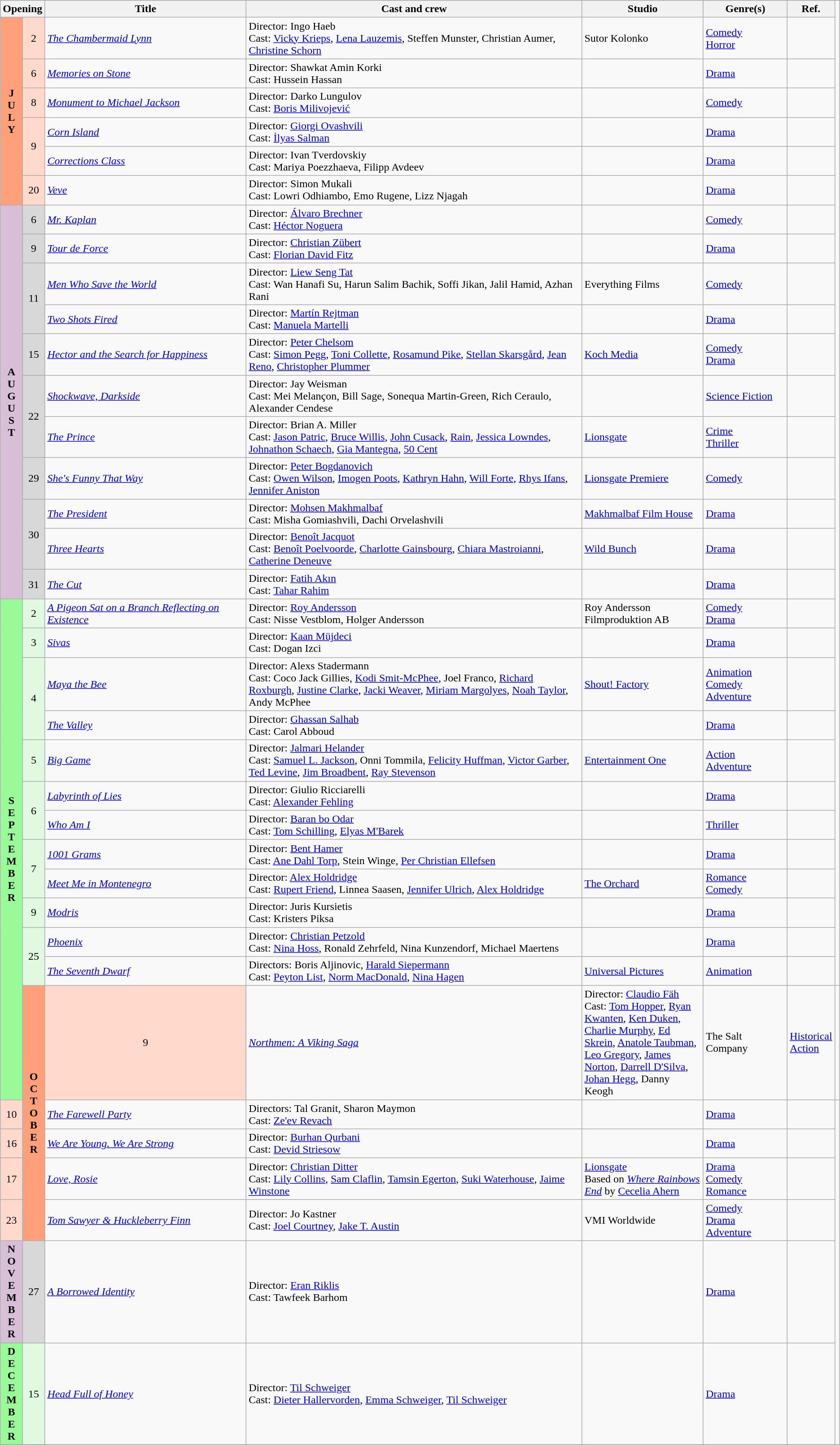<table class="wikitable">
<tr style="background:#b0e0e6; text-align:center;">
<th colspan="2">Opening</th>
<th style="width:24%;">Title</th>
<th style="width:40%;">Cast and crew</th>
<th>Studio</th>
<th style="width:10%;">Genre(s)</th>
<th style="width:2%;">Ref.</th>
</tr>
<tr>
<th rowspan="6" style="text-align:center; background:#ffa07a; textcolor:#000;">J<br>U<br>L<br>Y</th>
<td rowspan="1" style="text-align:center; background:#ffdacc;">2</td>
<td><em><a href='#'>The Chambermaid Lynn</a></em></td>
<td>Director: Ingo Haeb <br> Cast: <a href='#'>Vicky Krieps</a>, <a href='#'>Lena Lauzemis</a>, Steffen Munster, Christian Aumer, <a href='#'>Christine Schorn</a></td>
<td>Sutor Kolonko</td>
<td><a href='#'>Comedy</a> <br> <a href='#'>Horror</a></td>
<td style="text-align:center"></td>
</tr>
<tr>
<td rowspan="1" style="text-align:center; background:#ffdacc;">6</td>
<td><em><a href='#'>Memories on Stone</a></em></td>
<td>Director: Shawkat Amin Korki <br> Cast: Hussein Hassan</td>
<td></td>
<td><a href='#'>Drama</a></td>
<td style="text-align:center"></td>
</tr>
<tr>
<td rowspan="1" style="text-align:center; background:#ffdacc;">8</td>
<td><em><a href='#'>Monument to Michael Jackson</a></em></td>
<td>Director: Darko Lungulov <br> Cast: <a href='#'>Boris Milivojević</a></td>
<td></td>
<td><a href='#'>Comedy</a></td>
<td style="text-align:center"></td>
</tr>
<tr>
<td rowspan="2" style="text-align:center; background:#ffdacc;">9</td>
<td><em><a href='#'>Corn Island</a></em></td>
<td>Director: <a href='#'>Giorgi Ovashvili</a> <br> Cast: <a href='#'>İlyas Salman</a></td>
<td></td>
<td><a href='#'>Drama</a></td>
<td style="text-align:center"></td>
</tr>
<tr>
<td><em><a href='#'>Corrections Class</a></em></td>
<td>Director: Ivan Tverdovskiy <br> Cast: Mariya Poezzhaeva, Filipp Avdeev</td>
<td></td>
<td><a href='#'>Drama</a></td>
<td style="text-align:center"></td>
</tr>
<tr>
<td rowspan="1" style="text-align:center; background:#ffdacc;">20</td>
<td><em><a href='#'>Veve</a></em></td>
<td>Director: Simon Mukali <br> Cast: Lowri Odhiambo, Emo Rugene, Lizz Njagah</td>
<td></td>
<td><a href='#'>Drama</a></td>
<td style="text-align:center"></td>
</tr>
<tr>
<th rowspan="11" style="text-align:center; background:thistle; textcolor:#000;">A<br>U<br>G<br>U<br>S<br>T</th>
<td rowspan="1" style="text-align:center; background:#d8d8d8;">6</td>
<td><em><a href='#'>Mr. Kaplan</a></em></td>
<td>Director: <a href='#'>Álvaro Brechner</a> <br> Cast: <a href='#'>Héctor Noguera</a></td>
<td></td>
<td><a href='#'>Comedy</a></td>
<td style="text-align:center"></td>
</tr>
<tr>
<td rowspan="1" style="text-align:center; background:#d8d8d8;">9</td>
<td><em><a href='#'>Tour de Force</a></em></td>
<td>Director: <a href='#'>Christian Zübert</a> <br> Cast: <a href='#'>Florian David Fitz</a></td>
<td></td>
<td><a href='#'>Drama</a></td>
<td style="text-align:center"></td>
</tr>
<tr>
<td rowspan="2" style="text-align:center; background:#d8d8d8;">11</td>
<td><em><a href='#'>Men Who Save the World</a></em></td>
<td>Director: <a href='#'>Liew Seng Tat</a> <br> Cast: Wan Hanafi Su, Harun Salim Bachik, Soffi Jikan, Jalil Hamid, Azhan Rani</td>
<td>Everything Films</td>
<td><a href='#'>Comedy</a></td>
<td style="text-align:center"></td>
</tr>
<tr>
<td><em><a href='#'>Two Shots Fired</a></em></td>
<td>Director: <a href='#'>Martín Rejtman</a> <br> Cast: <a href='#'>Manuela Martelli</a></td>
<td></td>
<td><a href='#'>Drama</a></td>
<td style="text-align:center"></td>
</tr>
<tr>
<td rowspan="1" style="text-align:center; background:#d8d8d8;">15</td>
<td><em><a href='#'>Hector and the Search for Happiness</a></em></td>
<td>Director: <a href='#'>Peter Chelsom</a> <br> Cast: <a href='#'>Simon Pegg</a>, <a href='#'>Toni Collette</a>, <a href='#'>Rosamund Pike</a>, <a href='#'>Stellan Skarsgård</a>, <a href='#'>Jean Reno</a>, <a href='#'>Christopher Plummer</a></td>
<td><a href='#'>Koch Media</a></td>
<td><a href='#'>Comedy</a> <br> <a href='#'>Drama</a></td>
<td style="text-align:center"></td>
</tr>
<tr>
<td rowspan="2" style="text-align:center; background:#d8d8d8;">22</td>
<td><em><a href='#'>Shockwave, Darkside</a></em></td>
<td>Director: Jay Weisman <br> Cast: Mei Melançon, Bill Sage, Sonequa Martin-Green, Rich Ceraulo, Alexander Cendese</td>
<td></td>
<td><a href='#'>Science Fiction</a></td>
<td style="text-align:center"></td>
</tr>
<tr>
<td><em><a href='#'>The Prince</a></em></td>
<td>Director: Brian A. Miller <br> Cast: <a href='#'>Jason Patric</a>, <a href='#'>Bruce Willis</a>, <a href='#'>John Cusack</a>, <a href='#'>Rain</a>, <a href='#'>Jessica Lowndes</a>, <a href='#'>Johnathon Schaech</a>, <a href='#'>Gia Mantegna</a>, <a href='#'>50 Cent</a></td>
<td><a href='#'>Lionsgate</a></td>
<td><a href='#'>Crime</a> <br> <a href='#'>Thriller</a></td>
<td style="text-align:center"></td>
</tr>
<tr>
<td rowspan="1" style="text-align:center; background:#d8d8d8;">29</td>
<td><em><a href='#'>She's Funny That Way</a></em></td>
<td>Director: <a href='#'>Peter Bogdanovich</a> <br> Cast: <a href='#'>Owen Wilson</a>, <a href='#'>Imogen Poots</a>, <a href='#'>Kathryn Hahn</a>, <a href='#'>Will Forte</a>, <a href='#'>Rhys Ifans</a>, <a href='#'>Jennifer Aniston</a></td>
<td><a href='#'>Lionsgate Premiere</a></td>
<td><a href='#'>Comedy</a></td>
<td style="text-align:center"></td>
</tr>
<tr>
<td rowspan="2" style="text-align:center; background:#d8d8d8;">30</td>
<td><em><a href='#'>The President</a></em></td>
<td>Director: <a href='#'>Mohsen Makhmalbaf</a> <br> Cast: Misha Gomiashvili, Dachi Orvelashvili</td>
<td><a href='#'>Makhmalbaf Film House</a></td>
<td><a href='#'>Drama</a></td>
<td style="text-align:center"></td>
</tr>
<tr>
<td><em><a href='#'>Three Hearts</a></em></td>
<td>Director: <a href='#'>Benoît Jacquot</a> <br> Cast: <a href='#'>Benoît Poelvoorde</a>, <a href='#'>Charlotte Gainsbourg</a>, <a href='#'>Chiara Mastroianni</a>, <a href='#'>Catherine Deneuve</a></td>
<td><a href='#'>Wild Bunch</a></td>
<td><a href='#'>Drama</a></td>
<td style="text-align:center"></td>
</tr>
<tr>
<td rowspan="1" style="text-align:center; background:#d8d8d8;">31</td>
<td><em><a href='#'>The Cut</a></em></td>
<td>Director: <a href='#'>Fatih Akın</a> <br> Cast: <a href='#'>Tahar Rahim</a></td>
<td></td>
<td><a href='#'>Drama</a></td>
<td style="text-align:center"></td>
</tr>
<tr>
<th rowspan="13" style="text-align:center; background:#98fb98; textcolor:#000;">S<br>E<br>P<br>T<br>E<br>M<br>B<br>E<br>R</th>
<td rowspan="1" style="text-align:center; background:#e0f9e0;">2</td>
<td><em><a href='#'>A Pigeon Sat on a Branch Reflecting on Existence</a></em></td>
<td>Director: <a href='#'>Roy Andersson</a> <br> Cast: Nisse Vestblom, Holger Andersson</td>
<td>Roy Andersson Filmproduktion AB</td>
<td><a href='#'>Comedy</a> <br> <a href='#'>Drama</a></td>
<td style="text-align:center"></td>
</tr>
<tr>
<td rowspan="1" style="text-align:center; background:#e0f9e0;">3</td>
<td><em><a href='#'>Sivas</a></em></td>
<td>Director: <a href='#'>Kaan Müjdeci</a> <br> Cast: Dogan Izci</td>
<td></td>
<td><a href='#'>Drama</a></td>
<td style="text-align:center"></td>
</tr>
<tr>
<td rowspan="2" style="text-align:center; background:#e0f9e0;">4</td>
<td><em><a href='#'>Maya the Bee</a></em></td>
<td>Director: Alexs Stadermann <br> Cast: Coco Jack Gillies, <a href='#'>Kodi Smit-McPhee</a>, Joel Franco, <a href='#'>Richard Roxburgh</a>, <a href='#'>Justine Clarke</a>, <a href='#'>Jacki Weaver</a>, <a href='#'>Miriam Margolyes</a>, <a href='#'>Noah Taylor</a>, Andy McPhee</td>
<td><a href='#'>Shout! Factory</a></td>
<td><a href='#'>Animation</a> <br> <a href='#'>Comedy</a> <br> <a href='#'>Adventure</a></td>
<td style="text-align:center"></td>
</tr>
<tr>
<td><em><a href='#'>The Valley</a></em></td>
<td>Director: <a href='#'>Ghassan Salhab</a> <br> Cast: Carol Abboud</td>
<td></td>
<td><a href='#'>Drama</a></td>
<td style="text-align:center"></td>
</tr>
<tr>
<td rowspan="1" style="text-align:center; background:#e0f9e0;">5</td>
<td><em><a href='#'>Big Game</a></em></td>
<td>Director: <a href='#'>Jalmari Helander</a> <br> Cast: <a href='#'>Samuel L. Jackson</a>, Onni Tommila, <a href='#'>Felicity Huffman</a>, <a href='#'>Victor Garber</a>, <a href='#'>Ted Levine</a>, <a href='#'>Jim Broadbent</a>, <a href='#'>Ray Stevenson</a></td>
<td><a href='#'>Entertainment One</a></td>
<td><a href='#'>Action</a> <br> <a href='#'>Adventure</a></td>
<td style="text-align:center"></td>
</tr>
<tr>
<td rowspan="2" style="text-align:center; background:#e0f9e0;">6</td>
<td><em><a href='#'>Labyrinth of Lies</a></em></td>
<td>Director: Giulio Ricciarelli <br> Cast: <a href='#'>Alexander Fehling</a></td>
<td></td>
<td><a href='#'>Drama</a></td>
<td style="text-align:center"></td>
</tr>
<tr>
<td><em><a href='#'>Who Am I</a></em></td>
<td>Director: <a href='#'>Baran bo Odar</a> <br> Cast: <a href='#'>Tom Schilling</a>, <a href='#'>Elyas M'Barek</a></td>
<td></td>
<td><a href='#'>Thriller</a></td>
<td style="text-align:center"></td>
</tr>
<tr>
<td rowspan="2" style="text-align:center; background:#e0f9e0;">7</td>
<td><em><a href='#'>1001 Grams</a></em></td>
<td>Director: <a href='#'>Bent Hamer</a> <br> Cast: <a href='#'>Ane Dahl Torp</a>, Stein Winge, <a href='#'>Per Christian Ellefsen</a></td>
<td></td>
<td><a href='#'>Drama</a></td>
<td style="text-align:center"></td>
</tr>
<tr>
<td><em><a href='#'>Meet Me in Montenegro</a></em></td>
<td>Director: <a href='#'>Alex Holdridge</a> <br> Cast: <a href='#'>Rupert Friend</a>,  Linnea Saasen, <a href='#'>Jennifer Ulrich</a>, <a href='#'>Alex Holdridge</a></td>
<td><a href='#'>The Orchard</a></td>
<td><a href='#'>Romance</a> <br> <a href='#'>Comedy</a></td>
<td style="text-align:center"></td>
</tr>
<tr>
<td rowspan="1" style="text-align:center; background:#e0f9e0;">9</td>
<td><em><a href='#'>Modris</a></em></td>
<td>Director: Juris Kursietis <br> Cast: Kristers Piksa</td>
<td></td>
<td><a href='#'>Drama</a></td>
<td style="text-align:center"></td>
</tr>
<tr>
<td rowspan="2" style="text-align:center; background:#e0f9e0;">25</td>
<td><em><a href='#'>Phoenix</a></em></td>
<td>Director: <a href='#'>Christian Petzold</a> <br> Cast: <a href='#'>Nina Hoss</a>, Ronald Zehrfeld, Nina Kunzendorf, Michael Maertens</td>
<td></td>
<td><a href='#'>Drama</a></td>
<td style="text-align:center"></td>
</tr>
<tr>
<td><em><a href='#'>The Seventh Dwarf</a></em></td>
<td>Directors: Boris Aljinovic, <a href='#'>Harald Siepermann</a> <br> Cast: <a href='#'>Peyton List</a>, <a href='#'>Norm MacDonald</a>, <a href='#'>Nina Hagen</a></td>
<td><a href='#'>Universal Pictures</a></td>
<td><a href='#'>Animation</a></td>
<td style="text-align:center"></td>
</tr>
<tr>
<th rowspan="5" style="text-align:center; background:#ffa07a; textcolor:#000;">O<br>C<br>T<br>O<br>B<br>E<br>R</th>
<td rowspan="1" style="text-align:center; background:#ffdacc;">9</td>
<td><em><a href='#'>Northmen: A Viking Saga</a></em></td>
<td>Director: <a href='#'>Claudio Fäh</a> <br> Cast: <a href='#'>Tom Hopper</a>, <a href='#'>Ryan Kwanten</a>, <a href='#'>Ken Duken</a>, <a href='#'>Charlie Murphy</a>, <a href='#'>Ed Skrein</a>, <a href='#'>Anatole Taubman</a>, <a href='#'>Leo Gregory</a>, <a href='#'>James Norton</a>, <a href='#'>Darrell D'Silva</a>, <a href='#'>Johan Hegg</a>, Danny Keogh</td>
<td>The Salt Company</td>
<td><a href='#'>Historical</a> <br> <a href='#'>Action</a></td>
<td style="text-align:center"></td>
</tr>
<tr>
<td rowspan="1" style="text-align:center; background:#ffdacc;">10</td>
<td><em><a href='#'>The Farewell Party</a></em></td>
<td>Directors: Tal Granit, Sharon Maymon <br> Cast: <a href='#'>Ze'ev Revach</a></td>
<td></td>
<td><a href='#'>Drama</a></td>
<td style="text-align:center"></td>
</tr>
<tr>
<td rowspan="1" style="text-align:center; background:#ffdacc;">16</td>
<td><em><a href='#'>We Are Young. We Are Strong</a></em></td>
<td>Director: <a href='#'>Burhan Qurbani</a> <br> Cast: <a href='#'>Devid Striesow</a></td>
<td></td>
<td><a href='#'>Drama</a></td>
<td style="text-align:center"></td>
</tr>
<tr>
<td rowspan="1" style="text-align:center; background:#ffdacc;">17</td>
<td><em><a href='#'>Love, Rosie</a></em></td>
<td>Director: <a href='#'>Christian Ditter</a> <br> Cast: <a href='#'>Lily Collins</a>, <a href='#'>Sam Claflin</a>, <a href='#'>Tamsin Egerton</a>, <a href='#'>Suki Waterhouse</a>, <a href='#'>Jaime Winstone</a></td>
<td><a href='#'>Lionsgate</a> <br> Based on <em><a href='#'>Where Rainbows End</a></em> by <a href='#'>Cecelia Ahern</a></td>
<td><a href='#'>Drama</a> <br> <a href='#'>Comedy</a> <br> <a href='#'>Romance</a></td>
<td style="text-align:center"></td>
</tr>
<tr>
<td rowspan="1" style="text-align:center; background:#ffdacc;">23</td>
<td><em><a href='#'>Tom Sawyer & Huckleberry Finn</a></em></td>
<td>Director: Jo Kastner <br> Cast: <a href='#'>Joel Courtney</a>, <a href='#'>Jake T. Austin</a></td>
<td>VMI Worldwide</td>
<td><a href='#'>Comedy</a> <br> <a href='#'>Drama</a> <br> <a href='#'>Adventure</a></td>
<td style="text-align:center"></td>
</tr>
<tr>
<th rowspan="1" style="text-align:center; background:thistle; textcolor:#000;">N<br>O<br>V<br>E<br>M<br>B<br>E<br>R</th>
<td rowspan="1" style="text-align:center; background:#d8d8d8;">27</td>
<td><em><a href='#'>A Borrowed Identity</a></em></td>
<td>Director: <a href='#'>Eran Riklis</a> <br> Cast: Tawfeek Barhom</td>
<td></td>
<td><a href='#'>Drama</a></td>
<td style="text-align:center"></td>
</tr>
<tr>
<th rowspan="1" style="text-align:center; background:#98fb98; textcolor:#000;">D<br>E<br>C<br>E<br>M<br>B<br>E<br>R</th>
<td rowspan="1" style="text-align:center; background:#e0f9e0;">15</td>
<td><em><a href='#'>Head Full of Honey</a></em></td>
<td>Director: <a href='#'>Til Schweiger</a> <br> Cast: <a href='#'>Dieter Hallervorden</a>, <a href='#'>Emma Schweiger</a>, <a href='#'>Til Schweiger</a></td>
<td></td>
<td><a href='#'>Drama</a></td>
<td style="text-align:center"></td>
</tr>
<tr>
</tr>
</table>
